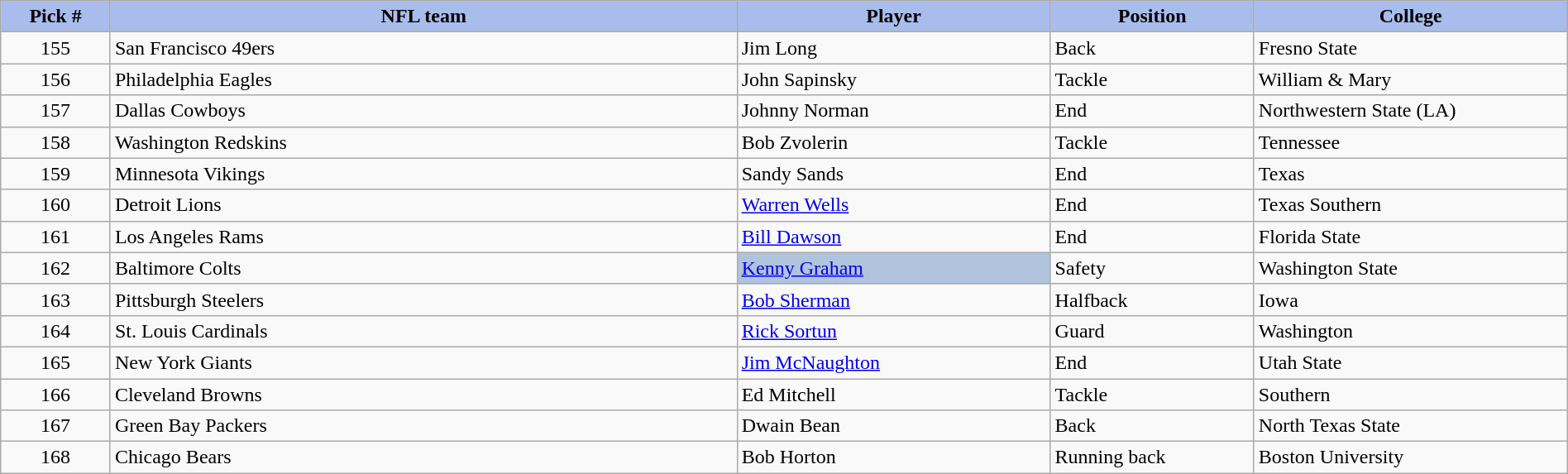<table class="wikitable sortable sortable" style="width: 100%">
<tr>
<th style="background:#A8BDEC;" width=7%>Pick #</th>
<th width=40% style="background:#A8BDEC;">NFL team</th>
<th width=20% style="background:#A8BDEC;">Player</th>
<th width=13% style="background:#A8BDEC;">Position</th>
<th style="background:#A8BDEC;">College</th>
</tr>
<tr>
<td align=center>155</td>
<td>San Francisco 49ers</td>
<td>Jim Long</td>
<td>Back</td>
<td>Fresno State</td>
</tr>
<tr>
<td align=center>156</td>
<td>Philadelphia Eagles</td>
<td>John Sapinsky</td>
<td>Tackle</td>
<td>William & Mary</td>
</tr>
<tr>
<td align=center>157</td>
<td>Dallas Cowboys</td>
<td>Johnny Norman</td>
<td>End</td>
<td>Northwestern State (LA)</td>
</tr>
<tr>
<td align=center>158</td>
<td>Washington Redskins</td>
<td>Bob Zvolerin</td>
<td>Tackle</td>
<td>Tennessee</td>
</tr>
<tr>
<td align=center>159</td>
<td>Minnesota Vikings</td>
<td>Sandy Sands</td>
<td>End</td>
<td>Texas</td>
</tr>
<tr>
<td align=center>160</td>
<td>Detroit Lions</td>
<td><a href='#'>Warren Wells</a></td>
<td>End</td>
<td>Texas Southern</td>
</tr>
<tr>
<td align=center>161</td>
<td>Los Angeles Rams</td>
<td><a href='#'>Bill Dawson</a></td>
<td>End</td>
<td>Florida State</td>
</tr>
<tr>
<td align=center>162</td>
<td>Baltimore Colts</td>
<td bgcolor="lightsteelblue"><a href='#'>Kenny Graham</a></td>
<td>Safety</td>
<td>Washington State</td>
</tr>
<tr>
<td align=center>163</td>
<td>Pittsburgh Steelers</td>
<td><a href='#'>Bob Sherman</a></td>
<td>Halfback</td>
<td>Iowa</td>
</tr>
<tr>
<td align=center>164</td>
<td>St. Louis Cardinals</td>
<td><a href='#'>Rick Sortun</a></td>
<td>Guard</td>
<td>Washington</td>
</tr>
<tr>
<td align=center>165</td>
<td>New York Giants</td>
<td><a href='#'>Jim McNaughton</a></td>
<td>End</td>
<td>Utah State</td>
</tr>
<tr>
<td align=center>166</td>
<td>Cleveland Browns</td>
<td>Ed Mitchell</td>
<td>Tackle</td>
<td>Southern</td>
</tr>
<tr>
<td align=center>167</td>
<td>Green Bay Packers</td>
<td>Dwain Bean</td>
<td>Back</td>
<td>North Texas State</td>
</tr>
<tr>
<td align=center>168</td>
<td>Chicago Bears</td>
<td>Bob Horton</td>
<td>Running back</td>
<td>Boston University</td>
</tr>
</table>
